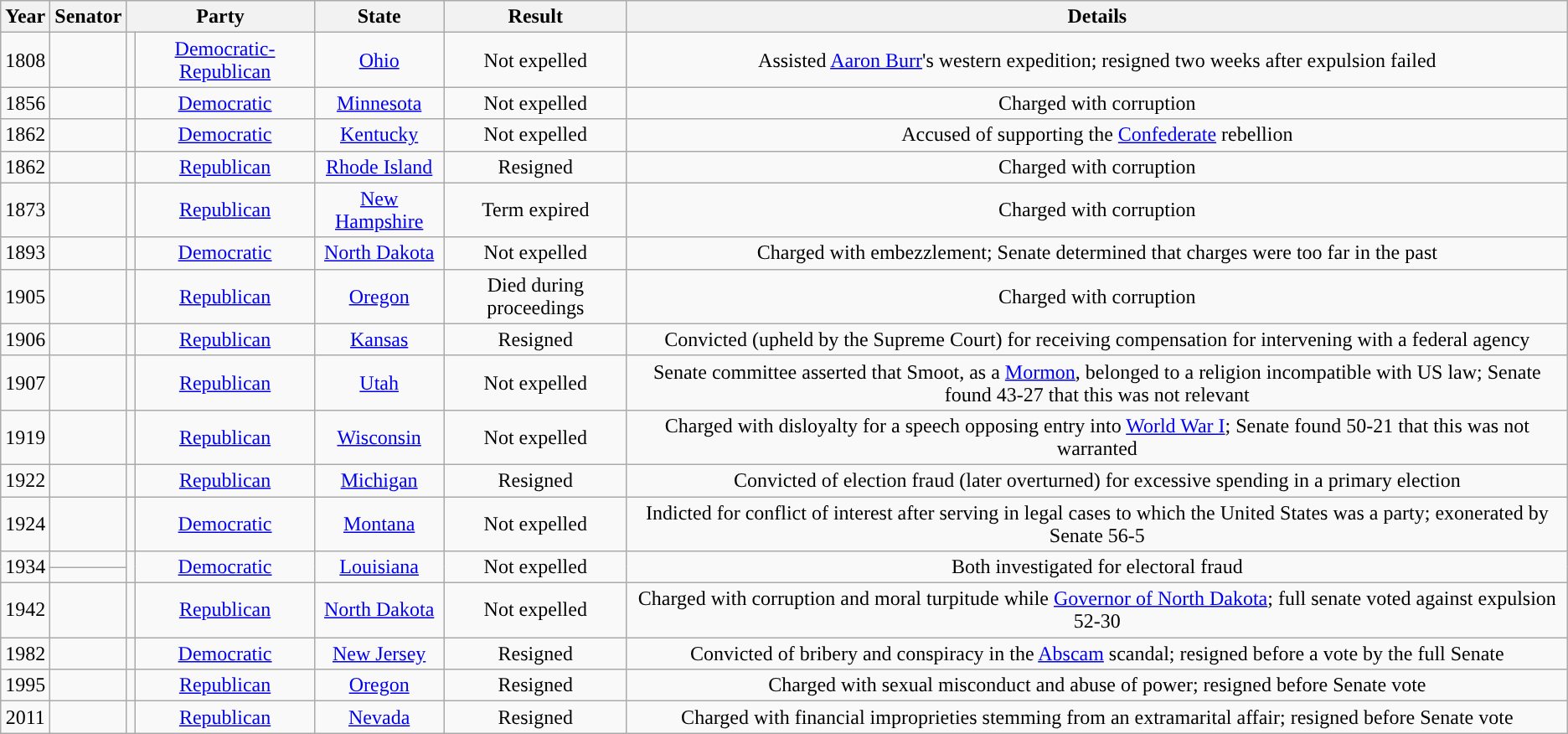<table class="wikitable sortable" style="text-align:center">
<tr>
<th>Year</th>
<th>Senator</th>
<th colspan=2>Party</th>
<th>State</th>
<th>Result</th>
<th>Details</th>
</tr>
<tr>
<td>1808</td>
<td></td>
<td style="background-color:"></td>
<td><a href='#'>Democratic-Republican</a></td>
<td><a href='#'>Ohio</a></td>
<td>Not expelled</td>
<td>Assisted <a href='#'>Aaron Burr</a>'s western expedition; resigned two weeks after expulsion failed</td>
</tr>
<tr>
<td>1856</td>
<td></td>
<td style="background-color:"></td>
<td><a href='#'>Democratic</a></td>
<td><a href='#'>Minnesota</a></td>
<td>Not expelled</td>
<td>Charged with corruption</td>
</tr>
<tr>
<td>1862</td>
<td></td>
<td style="background-color:"></td>
<td><a href='#'>Democratic</a></td>
<td><a href='#'>Kentucky</a></td>
<td>Not expelled</td>
<td>Accused of supporting the <a href='#'>Confederate</a> rebellion</td>
</tr>
<tr>
<td>1862</td>
<td></td>
<td style="background-color:"></td>
<td><a href='#'>Republican</a></td>
<td><a href='#'>Rhode Island</a></td>
<td>Resigned</td>
<td>Charged with corruption</td>
</tr>
<tr>
<td>1873</td>
<td></td>
<td style="background-color:"></td>
<td><a href='#'>Republican</a></td>
<td><a href='#'>New Hampshire</a></td>
<td>Term expired</td>
<td>Charged with corruption</td>
</tr>
<tr>
<td>1893</td>
<td></td>
<td style="background-color:"></td>
<td><a href='#'>Democratic</a></td>
<td><a href='#'>North Dakota</a></td>
<td>Not expelled</td>
<td>Charged with embezzlement; Senate determined that charges were too far in the past</td>
</tr>
<tr>
<td>1905</td>
<td></td>
<td style="background-color:"></td>
<td><a href='#'>Republican</a></td>
<td><a href='#'>Oregon</a></td>
<td>Died during proceedings</td>
<td>Charged with corruption</td>
</tr>
<tr>
<td>1906</td>
<td></td>
<td style="background-color:"></td>
<td><a href='#'>Republican</a></td>
<td><a href='#'>Kansas</a></td>
<td>Resigned</td>
<td>Convicted (upheld by the Supreme Court) for receiving compensation for intervening with a federal agency</td>
</tr>
<tr>
<td>1907</td>
<td></td>
<td style="background-color:"></td>
<td><a href='#'>Republican</a></td>
<td><a href='#'>Utah</a></td>
<td>Not expelled</td>
<td>Senate committee asserted that Smoot, as a <a href='#'>Mormon</a>, belonged to a religion incompatible with US law; Senate found 43-27 that this was not relevant</td>
</tr>
<tr>
<td>1919</td>
<td></td>
<td style="background-color:"></td>
<td><a href='#'>Republican</a></td>
<td><a href='#'>Wisconsin</a></td>
<td>Not expelled</td>
<td>Charged with disloyalty for a speech opposing entry into <a href='#'>World War I</a>; Senate found 50-21 that this was not warranted</td>
</tr>
<tr>
<td>1922</td>
<td></td>
<td style="background-color:"></td>
<td><a href='#'>Republican</a></td>
<td><a href='#'>Michigan</a></td>
<td>Resigned</td>
<td>Convicted of election fraud (later overturned) for excessive spending in a primary election</td>
</tr>
<tr>
<td>1924</td>
<td></td>
<td style="background-color:"></td>
<td><a href='#'>Democratic</a></td>
<td><a href='#'>Montana</a></td>
<td>Not expelled</td>
<td>Indicted for conflict of interest after serving in legal cases to which the United States was a party; exonerated by Senate 56-5</td>
</tr>
<tr>
<td rowspan=2>1934</td>
<td></td>
<td rowspan=2 style="background-color:"></td>
<td rowspan=2><a href='#'>Democratic</a></td>
<td rowspan=2><a href='#'>Louisiana</a></td>
<td rowspan=2>Not expelled</td>
<td rowspan=2>Both investigated for electoral fraud</td>
</tr>
<tr>
<td></td>
</tr>
<tr>
<td>1942</td>
<td></td>
<td style="background-color:"></td>
<td><a href='#'>Republican</a></td>
<td><a href='#'>North Dakota</a></td>
<td>Not expelled</td>
<td>Charged with corruption and moral turpitude while <a href='#'>Governor of North Dakota</a>; full senate voted against expulsion 52-30</td>
</tr>
<tr>
<td>1982</td>
<td></td>
<td style="background-color:"></td>
<td><a href='#'>Democratic</a></td>
<td><a href='#'>New Jersey</a></td>
<td>Resigned</td>
<td>Convicted of bribery and conspiracy in the <a href='#'>Abscam</a> scandal; resigned before a vote by the full Senate</td>
</tr>
<tr>
<td>1995</td>
<td></td>
<td style="background-color:"></td>
<td><a href='#'>Republican</a></td>
<td><a href='#'>Oregon</a></td>
<td>Resigned</td>
<td>Charged with sexual misconduct and abuse of power; resigned before Senate vote</td>
</tr>
<tr>
<td>2011</td>
<td></td>
<td style="background-color:"></td>
<td><a href='#'>Republican</a></td>
<td><a href='#'>Nevada</a></td>
<td>Resigned</td>
<td>Charged with financial improprieties stemming from an extramarital affair; resigned before Senate vote</td>
</tr>
</table>
